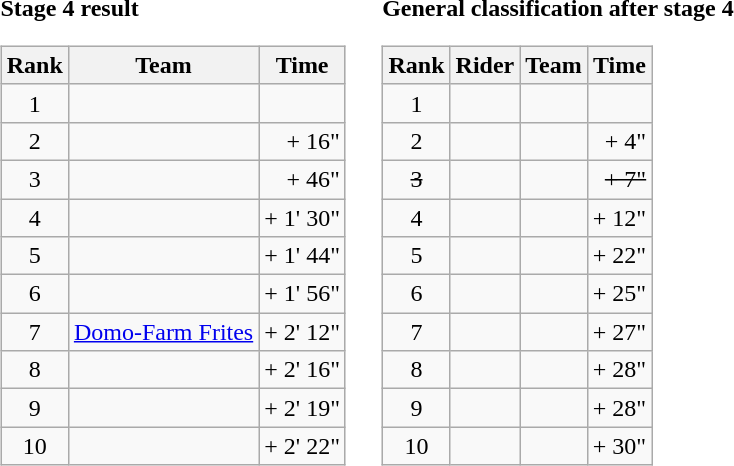<table>
<tr>
<td><strong>Stage 4 result</strong><br><table class="wikitable">
<tr>
<th scope="col">Rank</th>
<th scope="col">Team</th>
<th scope="col">Time</th>
</tr>
<tr>
<td style="text-align:center;">1</td>
<td></td>
<td align=right></td>
</tr>
<tr>
<td style="text-align:center;">2</td>
<td></td>
<td align=right>+ 16"</td>
</tr>
<tr>
<td style="text-align:center;">3</td>
<td></td>
<td align=right>+ 46"</td>
</tr>
<tr>
<td style="text-align:center;">4</td>
<td></td>
<td align=right>+ 1' 30"</td>
</tr>
<tr>
<td style="text-align:center;">5</td>
<td></td>
<td align=right>+ 1' 44"</td>
</tr>
<tr>
<td style="text-align:center;">6</td>
<td></td>
<td align=right>+ 1' 56"</td>
</tr>
<tr>
<td style="text-align:center;">7</td>
<td><a href='#'>Domo-Farm Frites</a></td>
<td align=right>+ 2' 12"</td>
</tr>
<tr>
<td style="text-align:center;">8</td>
<td></td>
<td align=right>+ 2' 16"</td>
</tr>
<tr>
<td style="text-align:center;">9</td>
<td></td>
<td align=right>+ 2' 19"</td>
</tr>
<tr>
<td style="text-align:center;">10</td>
<td></td>
<td align=right>+ 2' 22"</td>
</tr>
</table>
</td>
<td></td>
<td><strong>General classification after stage 4</strong><br><table class="wikitable">
<tr>
<th scope="col">Rank</th>
<th scope="col">Rider</th>
<th scope="col">Team</th>
<th scope="col">Time</th>
</tr>
<tr>
<td style="text-align:center;">1</td>
<td> </td>
<td></td>
<td align=right></td>
</tr>
<tr>
<td style="text-align:center;">2</td>
<td></td>
<td></td>
<td align=right>+ 4"</td>
</tr>
<tr>
<td style="text-align:center;"><del>3</del></td>
<td><del></del></td>
<td><del></del></td>
<td align=right><del>+ 7"</del></td>
</tr>
<tr>
<td style="text-align:center;">4</td>
<td></td>
<td></td>
<td align=right>+ 12"</td>
</tr>
<tr>
<td style="text-align:center;">5</td>
<td></td>
<td></td>
<td align=right>+ 22"</td>
</tr>
<tr>
<td style="text-align:center;">6</td>
<td></td>
<td></td>
<td align=right>+ 25"</td>
</tr>
<tr>
<td style="text-align:center;">7</td>
<td> </td>
<td></td>
<td align=right>+ 27"</td>
</tr>
<tr>
<td style="text-align:center;">8</td>
<td></td>
<td></td>
<td align=right>+ 28"</td>
</tr>
<tr>
<td style="text-align:center;">9</td>
<td></td>
<td></td>
<td align=right>+ 28"</td>
</tr>
<tr>
<td style="text-align:center;">10</td>
<td></td>
<td></td>
<td align=right>+ 30"</td>
</tr>
</table>
</td>
</tr>
</table>
